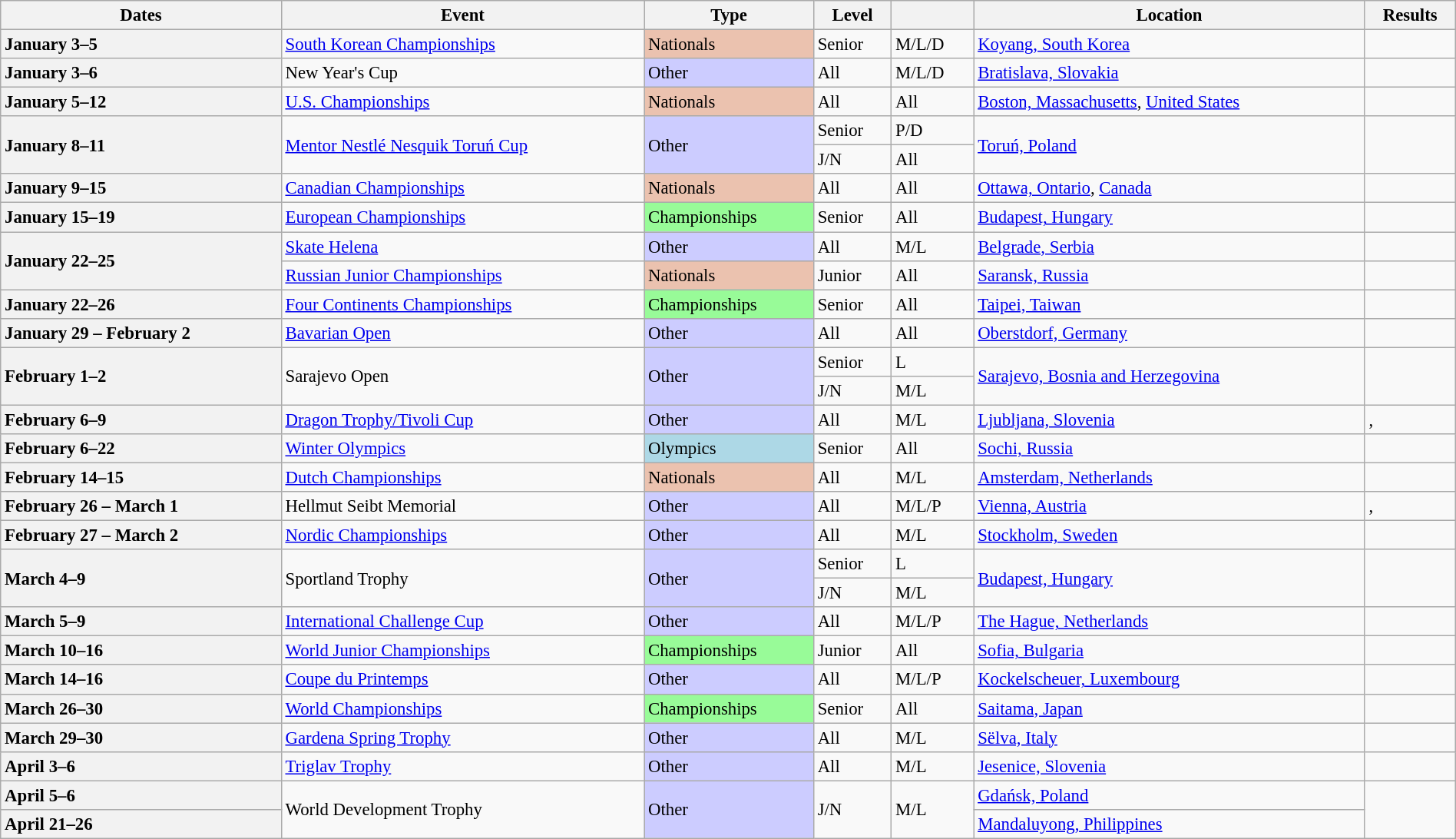<table class="wikitable sortable" style="text-align:left; font-size:95%; width:100%">
<tr>
<th scope="col">Dates</th>
<th scope="col">Event</th>
<th scope="col">Type</th>
<th scope="col" class="unsortable">Level</th>
<th scope="col" class="unsortable"></th>
<th scope="col" class="unsortable">Location</th>
<th scope="col" class="unsortable">Results</th>
</tr>
<tr>
<th scope="row" style="text-align:left">January 3–5</th>
<td><a href='#'>South Korean Championships</a></td>
<td bgcolor="EBC2AF">Nationals</td>
<td>Senior</td>
<td>M/L/D</td>
<td><a href='#'>Koyang, South Korea</a></td>
<td>  </td>
</tr>
<tr>
<th scope="row" style="text-align:left">January 3–6</th>
<td>New Year's Cup</td>
<td bgcolor="ccccff">Other</td>
<td>All</td>
<td>M/L/D</td>
<td><a href='#'>Bratislava, Slovakia</a></td>
<td></td>
</tr>
<tr>
<th scope="row" style="text-align:left">January 5–12</th>
<td><a href='#'>U.S. Championships</a></td>
<td bgcolor="EBC2AF">Nationals</td>
<td>All</td>
<td>All</td>
<td><a href='#'>Boston, Massachusetts</a>, <a href='#'>United States</a></td>
<td></td>
</tr>
<tr>
<th rowspan="2" scope="row" style="text-align:left">January 8–11</th>
<td rowspan="2"><a href='#'>Mentor Nestlé Nesquik Toruń Cup</a></td>
<td rowspan="2" bgcolor="ccccff">Other</td>
<td>Senior</td>
<td>P/D</td>
<td rowspan="2"><a href='#'>Toruń, Poland</a></td>
<td rowspan="2"></td>
</tr>
<tr>
<td>J/N</td>
<td>All</td>
</tr>
<tr>
<th scope="row" style="text-align:left">January 9–15</th>
<td><a href='#'>Canadian Championships</a></td>
<td bgcolor="EBC2AF">Nationals</td>
<td>All</td>
<td>All</td>
<td><a href='#'>Ottawa, Ontario</a>, <a href='#'>Canada</a></td>
<td></td>
</tr>
<tr>
<th scope="row" style="text-align:left">January 15–19</th>
<td><a href='#'>European Championships</a></td>
<td bgcolor="98fb98">Championships</td>
<td>Senior</td>
<td>All</td>
<td><a href='#'>Budapest, Hungary</a></td>
<td></td>
</tr>
<tr>
<th rowspan="2" scope="row" style="text-align:left">January 22–25</th>
<td><a href='#'>Skate Helena</a></td>
<td bgcolor="ccccff">Other</td>
<td>All</td>
<td>M/L</td>
<td><a href='#'>Belgrade, Serbia</a></td>
<td></td>
</tr>
<tr>
<td><a href='#'>Russian Junior Championships</a></td>
<td bgcolor="EBC2AF">Nationals</td>
<td>Junior</td>
<td>All</td>
<td><a href='#'>Saransk, Russia</a></td>
<td></td>
</tr>
<tr>
<th scope="row" style="text-align:left">January 22–26</th>
<td><a href='#'>Four Continents Championships</a></td>
<td bgcolor="98fb98">Championships</td>
<td>Senior</td>
<td>All</td>
<td><a href='#'>Taipei, Taiwan</a></td>
<td></td>
</tr>
<tr>
<th scope="row" style="text-align:left">January 29 – February 2</th>
<td><a href='#'>Bavarian Open</a></td>
<td bgcolor="ccccff">Other</td>
<td>All</td>
<td>All</td>
<td><a href='#'>Oberstdorf, Germany</a></td>
<td></td>
</tr>
<tr>
<th rowspan="2" scope="row" style="text-align:left">February 1–2</th>
<td rowspan="2">Sarajevo Open</td>
<td rowspan="2" bgcolor="ccccff">Other</td>
<td>Senior</td>
<td>L</td>
<td rowspan="2"><a href='#'>Sarajevo, Bosnia and Herzegovina</a></td>
<td rowspan="2"></td>
</tr>
<tr>
<td>J/N</td>
<td>M/L</td>
</tr>
<tr>
<th scope="row" style="text-align:left">February 6–9</th>
<td><a href='#'>Dragon Trophy/Tivoli Cup</a></td>
<td bgcolor="ccccff">Other</td>
<td>All</td>
<td>M/L</td>
<td><a href='#'>Ljubljana, Slovenia</a></td>
<td>, </td>
</tr>
<tr>
<th scope="row" style="text-align:left">February 6–22</th>
<td><a href='#'>Winter Olympics</a></td>
<td bgcolor="add8e6">Olympics</td>
<td>Senior</td>
<td>All</td>
<td><a href='#'>Sochi, Russia</a></td>
<td> </td>
</tr>
<tr>
<th scope="row" style="text-align:left">February 14–15</th>
<td><a href='#'>Dutch Championships</a></td>
<td bgcolor="EBC2AF">Nationals</td>
<td>All</td>
<td>M/L</td>
<td><a href='#'>Amsterdam, Netherlands</a></td>
<td></td>
</tr>
<tr>
<th scope="row" style="text-align:left">February 26 – March 1</th>
<td>Hellmut Seibt Memorial</td>
<td bgcolor="ccccff">Other</td>
<td>All</td>
<td>M/L/P</td>
<td><a href='#'>Vienna, Austria</a></td>
<td>, </td>
</tr>
<tr>
<th scope="row" style="text-align:left">February 27 – March 2</th>
<td><a href='#'>Nordic Championships</a></td>
<td bgcolor="ccccff">Other</td>
<td>All</td>
<td>M/L</td>
<td><a href='#'>Stockholm, Sweden</a></td>
<td></td>
</tr>
<tr>
<th rowspan="2" scope="row" style="text-align:left">March 4–9</th>
<td rowspan="2">Sportland Trophy</td>
<td rowspan="2" bgcolor="ccccff">Other</td>
<td>Senior</td>
<td>L</td>
<td rowspan="2"><a href='#'>Budapest, Hungary</a></td>
<td rowspan="2"></td>
</tr>
<tr>
<td>J/N</td>
<td>M/L</td>
</tr>
<tr>
<th scope="row" style="text-align:left">March 5–9</th>
<td><a href='#'>International Challenge Cup</a></td>
<td bgcolor="ccccff">Other</td>
<td>All</td>
<td>M/L/P</td>
<td><a href='#'>The Hague, Netherlands</a></td>
<td></td>
</tr>
<tr>
<th scope="row" style="text-align:left">March 10–16</th>
<td><a href='#'>World Junior Championships</a></td>
<td bgcolor="98fb98">Championships</td>
<td>Junior</td>
<td>All</td>
<td><a href='#'>Sofia, Bulgaria</a></td>
<td></td>
</tr>
<tr>
<th scope="row" style="text-align:left">March 14–16</th>
<td><a href='#'>Coupe du Printemps</a></td>
<td bgcolor="ccccff">Other</td>
<td>All</td>
<td>M/L/P</td>
<td><a href='#'>Kockelscheuer, Luxembourg</a></td>
<td></td>
</tr>
<tr>
<th scope="row" style="text-align:left">March 26–30</th>
<td><a href='#'>World Championships</a></td>
<td bgcolor="98fb98">Championships</td>
<td>Senior</td>
<td>All</td>
<td><a href='#'>Saitama, Japan</a></td>
<td></td>
</tr>
<tr>
<th scope="row" style="text-align:left">March 29–30</th>
<td><a href='#'>Gardena Spring Trophy</a></td>
<td bgcolor="ccccff">Other</td>
<td>All</td>
<td>M/L</td>
<td><a href='#'>Sëlva, Italy</a></td>
<td></td>
</tr>
<tr>
<th scope="row" style="text-align:left">April 3–6</th>
<td><a href='#'>Triglav Trophy</a></td>
<td bgcolor="ccccff">Other</td>
<td>All</td>
<td>M/L</td>
<td><a href='#'>Jesenice, Slovenia</a></td>
<td></td>
</tr>
<tr>
<th scope="row" style="text-align:left">April 5–6</th>
<td rowspan="2">World Development Trophy</td>
<td rowspan="2" bgcolor="ccccff">Other</td>
<td rowspan="2">J/N</td>
<td rowspan="2">M/L</td>
<td><a href='#'>Gdańsk, Poland</a></td>
<td rowspan="2"></td>
</tr>
<tr>
<th scope="row" style="text-align:left">April 21–26</th>
<td><a href='#'>Mandaluyong, Philippines</a></td>
</tr>
</table>
